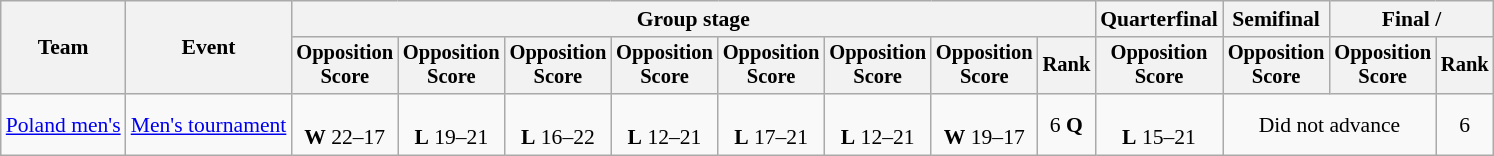<table class=wikitable style=font-size:90%;text-align:center>
<tr>
<th rowspan=2>Team</th>
<th rowspan=2>Event</th>
<th colspan=8>Group stage</th>
<th>Quarterfinal</th>
<th>Semifinal</th>
<th colspan=2>Final / </th>
</tr>
<tr style=font-size:95%>
<th>Opposition<br>Score</th>
<th>Opposition<br>Score</th>
<th>Opposition<br>Score</th>
<th>Opposition<br>Score</th>
<th>Opposition<br>Score</th>
<th>Opposition<br>Score</th>
<th>Opposition<br>Score</th>
<th>Rank</th>
<th>Opposition<br>Score</th>
<th>Opposition<br>Score</th>
<th>Opposition<br>Score</th>
<th>Rank</th>
</tr>
<tr>
<td align=left><a href='#'>Poland men's</a></td>
<td align=left><a href='#'>Men's tournament</a></td>
<td><br><strong>W</strong> 22–17</td>
<td><br><strong>L</strong> 19–21</td>
<td><br><strong>L</strong> 16–22</td>
<td><br><strong>L</strong> 12–21</td>
<td><br><strong>L</strong> 17–21</td>
<td><br><strong>L</strong> 12–21</td>
<td><br><strong>W</strong> 19–17</td>
<td>6 <strong>Q</strong></td>
<td><br><strong>L</strong> 15–21</td>
<td colspan=2>Did not advance</td>
<td>6</td>
</tr>
</table>
